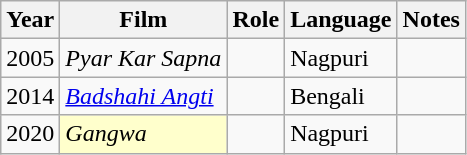<table class="wikitable sortable">
<tr>
<th scope="col">Year</th>
<th scope="col">Film</th>
<th scope="col">Role</th>
<th scope="col">Language</th>
<th scope="col">Notes</th>
</tr>
<tr>
<td>2005</td>
<td><em>Pyar Kar Sapna</em></td>
<td></td>
<td>Nagpuri</td>
<td></td>
</tr>
<tr>
<td>2014</td>
<td><em><a href='#'>Badshahi Angti</a></em></td>
<td></td>
<td>Bengali</td>
<td></td>
</tr>
<tr>
<td>2020</td>
<td style="background:#FFFFCC;"><em>Gangwa</em></td>
<td></td>
<td>Nagpuri</td>
<td></td>
</tr>
</table>
